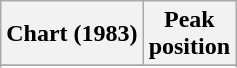<table class="wikitable sortable plainrowheaders" style="text-align:center">
<tr>
<th scope="col">Chart (1983)</th>
<th scope="col">Peak<br>position</th>
</tr>
<tr>
</tr>
<tr>
</tr>
<tr>
</tr>
</table>
